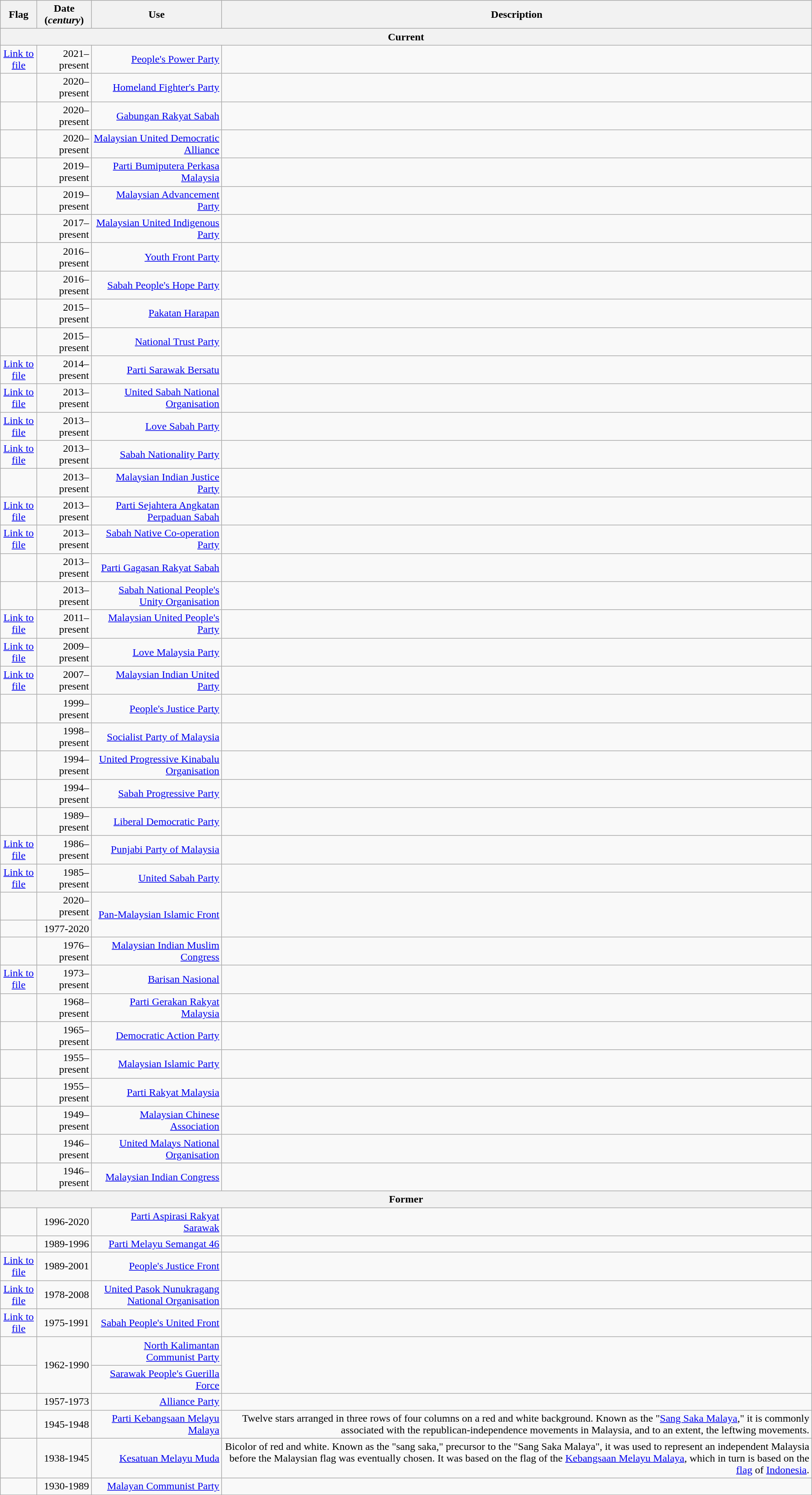<table class="wikitable sortable" style="text-align:right">
<tr bgcolor="#efefef">
<th>Flag</th>
<th>Date (<em>century</em>)</th>
<th>Use</th>
<th>Description</th>
</tr>
<tr>
<th colspan="4">Current</th>
</tr>
<tr>
<td style="text-align:center;"><a href='#'>Link to file</a></td>
<td>2021–present</td>
<td><a href='#'>People's Power Party</a></td>
<td></td>
</tr>
<tr>
<td></td>
<td>2020–present</td>
<td><a href='#'>Homeland Fighter's Party</a></td>
<td></td>
</tr>
<tr>
<td></td>
<td>2020–present</td>
<td><a href='#'>Gabungan Rakyat Sabah</a></td>
<td></td>
</tr>
<tr>
<td></td>
<td>2020–present</td>
<td><a href='#'>Malaysian United Democratic Alliance</a></td>
<td></td>
</tr>
<tr>
<td></td>
<td>2019–present</td>
<td><a href='#'>Parti Bumiputera Perkasa Malaysia</a></td>
<td></td>
</tr>
<tr>
<td></td>
<td>2019–present</td>
<td><a href='#'>Malaysian Advancement Party</a></td>
<td></td>
</tr>
<tr>
<td></td>
<td>2017–present</td>
<td><a href='#'>Malaysian United Indigenous Party</a></td>
<td></td>
</tr>
<tr>
<td></td>
<td>2016–present</td>
<td><a href='#'>Youth Front Party</a></td>
<td></td>
</tr>
<tr>
<td></td>
<td>2016–present</td>
<td><a href='#'>Sabah People's Hope Party</a></td>
<td></td>
</tr>
<tr>
<td></td>
<td>2015–present</td>
<td><a href='#'>Pakatan Harapan</a></td>
<td></td>
</tr>
<tr>
<td></td>
<td>2015–present</td>
<td><a href='#'>National Trust Party</a></td>
<td></td>
</tr>
<tr>
<td style="text-align:center;"><a href='#'>Link to file</a></td>
<td>2014–present</td>
<td><a href='#'>Parti Sarawak Bersatu</a></td>
<td></td>
</tr>
<tr>
<td style="text-align:center;"><a href='#'>Link to file</a></td>
<td>2013–present</td>
<td><a href='#'>United Sabah National Organisation</a></td>
<td></td>
</tr>
<tr>
<td style="text-align:center;"><a href='#'>Link to file</a></td>
<td>2013–present</td>
<td><a href='#'>Love Sabah Party</a></td>
<td></td>
</tr>
<tr>
<td style="text-align:center;"><a href='#'>Link to file</a></td>
<td>2013–present</td>
<td><a href='#'>Sabah Nationality Party</a></td>
<td></td>
</tr>
<tr>
<td></td>
<td>2013–present</td>
<td><a href='#'>Malaysian Indian Justice Party</a></td>
<td></td>
</tr>
<tr>
<td style="text-align:center;"><a href='#'>Link to file</a></td>
<td>2013–present</td>
<td><a href='#'>Parti Sejahtera Angkatan Perpaduan Sabah</a></td>
<td></td>
</tr>
<tr>
<td style="text-align:center;"><a href='#'>Link to file</a></td>
<td>2013–present</td>
<td><a href='#'>Sabah Native Co-operation Party</a></td>
<td></td>
</tr>
<tr>
<td></td>
<td>2013–present</td>
<td><a href='#'>Parti Gagasan Rakyat Sabah</a></td>
<td></td>
</tr>
<tr>
<td></td>
<td>2013–present</td>
<td><a href='#'>Sabah National People's Unity Organisation</a></td>
<td></td>
</tr>
<tr>
<td style="text-align:center;"><a href='#'>Link to file</a></td>
<td>2011–present</td>
<td><a href='#'>Malaysian United People's Party</a></td>
<td></td>
</tr>
<tr>
<td style="text-align:center;"><a href='#'>Link to file</a></td>
<td>2009–present</td>
<td><a href='#'>Love Malaysia Party</a></td>
<td></td>
</tr>
<tr>
<td style="text-align:center;"><a href='#'>Link to file</a></td>
<td>2007–present</td>
<td><a href='#'>Malaysian Indian United Party</a></td>
<td></td>
</tr>
<tr>
<td></td>
<td>1999–present</td>
<td><a href='#'>People's Justice Party</a></td>
<td></td>
</tr>
<tr>
<td></td>
<td>1998–present</td>
<td><a href='#'>Socialist Party of Malaysia</a></td>
<td></td>
</tr>
<tr>
<td></td>
<td>1994–present</td>
<td><a href='#'>United Progressive Kinabalu Organisation</a></td>
<td></td>
</tr>
<tr>
<td></td>
<td>1994–present</td>
<td><a href='#'>Sabah Progressive Party</a></td>
<td></td>
</tr>
<tr>
<td></td>
<td>1989–present</td>
<td><a href='#'>Liberal Democratic Party</a></td>
<td></td>
</tr>
<tr>
<td style="text-align:center;"><a href='#'>Link to file</a></td>
<td>1986–present</td>
<td><a href='#'>Punjabi Party of Malaysia</a></td>
<td></td>
</tr>
<tr>
<td style="text-align:center;"><a href='#'>Link to file</a></td>
<td>1985–present</td>
<td><a href='#'>United Sabah Party</a></td>
<td></td>
</tr>
<tr>
<td></td>
<td>2020–present</td>
<td rowspan="2"><a href='#'>Pan-Malaysian Islamic Front</a></td>
<td rowspan="2"></td>
</tr>
<tr>
<td></td>
<td>1977-2020</td>
</tr>
<tr>
<td></td>
<td>1976–present</td>
<td><a href='#'>Malaysian Indian Muslim Congress</a></td>
<td></td>
</tr>
<tr>
<td style="text-align:center;"><a href='#'>Link to file</a></td>
<td>1973–present</td>
<td><a href='#'>Barisan Nasional</a></td>
<td></td>
</tr>
<tr>
<td></td>
<td>1968–present</td>
<td><a href='#'>Parti Gerakan Rakyat Malaysia</a></td>
<td></td>
</tr>
<tr>
<td></td>
<td>1965–present</td>
<td><a href='#'>Democratic Action Party</a></td>
<td></td>
</tr>
<tr>
<td></td>
<td>1955–present</td>
<td><a href='#'>Malaysian Islamic Party</a></td>
<td></td>
</tr>
<tr>
<td></td>
<td>1955–present</td>
<td><a href='#'>Parti Rakyat Malaysia</a></td>
<td></td>
</tr>
<tr>
<td></td>
<td>1949–present</td>
<td><a href='#'>Malaysian Chinese Association</a></td>
<td></td>
</tr>
<tr>
<td></td>
<td>1946–present</td>
<td><a href='#'>United Malays National Organisation</a></td>
<td></td>
</tr>
<tr>
<td></td>
<td>1946–present</td>
<td><a href='#'>Malaysian Indian Congress</a></td>
<td></td>
</tr>
<tr>
<th colspan="4">Former</th>
</tr>
<tr>
<td></td>
<td>1996-2020</td>
<td><a href='#'>Parti Aspirasi Rakyat Sarawak</a></td>
<td></td>
</tr>
<tr>
<td></td>
<td>1989-1996</td>
<td><a href='#'>Parti Melayu Semangat 46</a></td>
<td></td>
</tr>
<tr>
<td style="text-align:center;"><a href='#'>Link to file</a></td>
<td>1989-2001</td>
<td><a href='#'>People's Justice Front</a></td>
<td></td>
</tr>
<tr>
<td style="text-align:center;"><a href='#'>Link to file</a></td>
<td>1978-2008</td>
<td><a href='#'>United Pasok Nunukragang National Organisation</a></td>
<td></td>
</tr>
<tr>
<td style="text-align:center;"><a href='#'>Link to file</a></td>
<td>1975-1991</td>
<td><a href='#'>Sabah People's United Front</a></td>
<td></td>
</tr>
<tr>
<td></td>
<td rowspan="2">1962-1990</td>
<td><a href='#'>North Kalimantan Communist Party</a></td>
<td rowspan="2"></td>
</tr>
<tr>
<td></td>
<td><a href='#'>Sarawak People's Guerilla Force</a></td>
</tr>
<tr>
<td></td>
<td>1957-1973</td>
<td><a href='#'>Alliance Party</a></td>
<td></td>
</tr>
<tr>
<td></td>
<td>1945-1948</td>
<td><a href='#'>Parti Kebangsaan Melayu Malaya</a></td>
<td>Twelve stars arranged in three rows of four columns on a red and white background. Known as the "<a href='#'>Sang Saka Malaya</a>," it is commonly associated with the republican‐independence movements in Malaysia, and to an extent, the leftwing movements.</td>
</tr>
<tr>
<td></td>
<td>1938-1945</td>
<td><a href='#'>Kesatuan Melayu Muda</a></td>
<td>Bicolor of red and white. Known as the "sang saka," precursor to the "Sang Saka Malaya"<em>,</em> it was used to represent an independent Malaysia before the Malaysian flag was eventually chosen. It was based on the flag of the <a href='#'>Kebangsaan Melayu Malaya</a>, which in turn is based on the <a href='#'>flag</a> of <a href='#'>Indonesia</a>.</td>
</tr>
<tr>
<td></td>
<td>1930-1989</td>
<td><a href='#'>Malayan Communist Party</a></td>
<td></td>
</tr>
<tr>
</tr>
</table>
